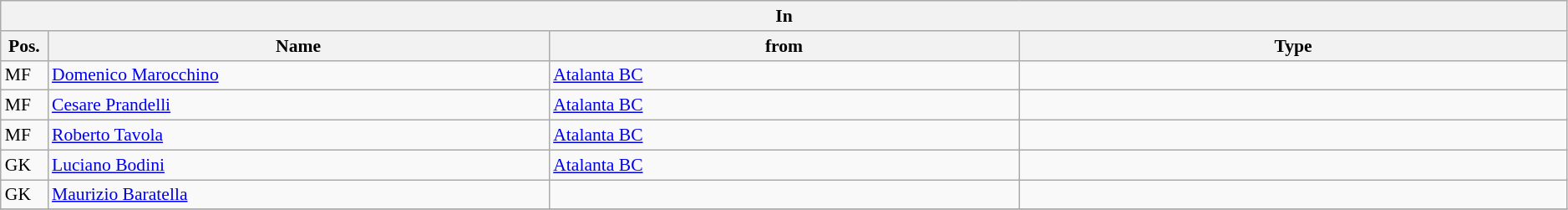<table class="wikitable" style="font-size:90%;width:99%;">
<tr>
<th colspan="4">In</th>
</tr>
<tr>
<th width=3%>Pos.</th>
<th width=32%>Name</th>
<th width=30%>from</th>
<th width=35%>Type</th>
</tr>
<tr>
<td>MF</td>
<td><a href='#'>Domenico Marocchino</a></td>
<td><a href='#'>Atalanta BC</a></td>
<td></td>
</tr>
<tr>
<td>MF</td>
<td><a href='#'>Cesare Prandelli</a></td>
<td><a href='#'>Atalanta BC</a></td>
<td></td>
</tr>
<tr>
<td>MF</td>
<td><a href='#'>Roberto Tavola</a></td>
<td><a href='#'>Atalanta BC</a></td>
<td></td>
</tr>
<tr>
<td>GK</td>
<td><a href='#'>Luciano Bodini</a></td>
<td><a href='#'>Atalanta BC</a></td>
<td></td>
</tr>
<tr>
<td>GK</td>
<td><a href='#'>Maurizio Baratella</a></td>
<td></td>
<td></td>
</tr>
<tr>
</tr>
</table>
